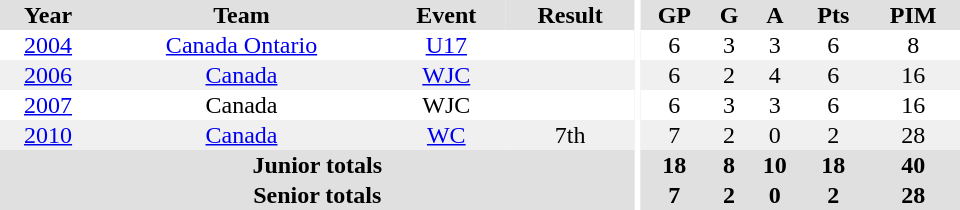<table border="0" cellpadding="1" cellspacing="0" ID="Table3" style="text-align:center; width:40em">
<tr ALIGN="centre" bgcolor="#e0e0e0">
<th>Year</th>
<th>Team</th>
<th>Event</th>
<th>Result</th>
<th rowspan="99" bgcolor="#ffffff"></th>
<th>GP</th>
<th>G</th>
<th>A</th>
<th>Pts</th>
<th>PIM</th>
</tr>
<tr>
<td><a href='#'>2004</a></td>
<td><a href='#'>Canada Ontario</a></td>
<td><a href='#'>U17</a></td>
<td></td>
<td>6</td>
<td>3</td>
<td>3</td>
<td>6</td>
<td>8</td>
</tr>
<tr bgcolor="#f0f0f0">
<td><a href='#'>2006</a></td>
<td><a href='#'>Canada</a></td>
<td><a href='#'>WJC</a></td>
<td></td>
<td>6</td>
<td>2</td>
<td>4</td>
<td>6</td>
<td>16</td>
</tr>
<tr>
<td><a href='#'>2007</a></td>
<td>Canada</td>
<td>WJC</td>
<td></td>
<td>6</td>
<td>3</td>
<td>3</td>
<td>6</td>
<td>16</td>
</tr>
<tr bgcolor="#f0f0f0">
<td><a href='#'>2010</a></td>
<td><a href='#'>Canada</a></td>
<td><a href='#'>WC</a></td>
<td>7th</td>
<td>7</td>
<td>2</td>
<td>0</td>
<td>2</td>
<td>28</td>
</tr>
<tr bgcolor="#e0e0e0">
<th colspan=4>Junior totals</th>
<th>18</th>
<th>8</th>
<th>10</th>
<th>18</th>
<th>40</th>
</tr>
<tr bgcolor="#e0e0e0">
<th colspan=4>Senior totals</th>
<th>7</th>
<th>2</th>
<th>0</th>
<th>2</th>
<th>28</th>
</tr>
</table>
